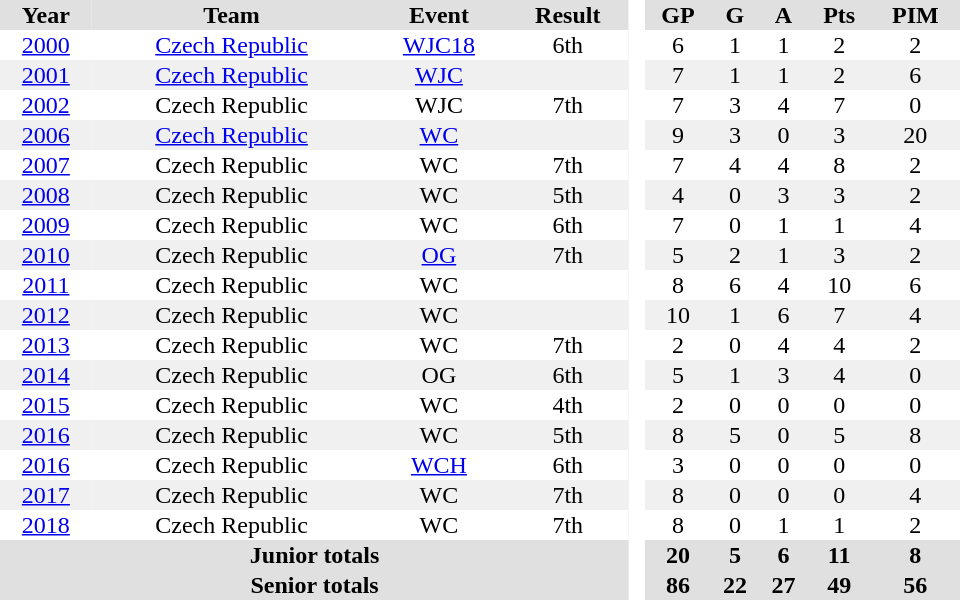<table border="0" cellpadding="1" cellspacing="0" style="text-align:center; width:40em;">
<tr bgcolor="#e0e0e0">
<th>Year</th>
<th>Team</th>
<th>Event</th>
<th>Result</th>
<th rowspan="99" bgcolor="#ffffff"> </th>
<th>GP</th>
<th>G</th>
<th>A</th>
<th>Pts</th>
<th>PIM</th>
</tr>
<tr>
<td><a href='#'>2000</a></td>
<td><a href='#'>Czech Republic</a></td>
<td><a href='#'>WJC18</a></td>
<td>6th</td>
<td>6</td>
<td>1</td>
<td>1</td>
<td>2</td>
<td>2</td>
</tr>
<tr bgcolor="#f0f0f0">
<td><a href='#'>2001</a></td>
<td><a href='#'>Czech Republic</a></td>
<td><a href='#'>WJC</a></td>
<td></td>
<td>7</td>
<td>1</td>
<td>1</td>
<td>2</td>
<td>6</td>
</tr>
<tr>
<td><a href='#'>2002</a></td>
<td>Czech Republic</td>
<td>WJC</td>
<td>7th</td>
<td>7</td>
<td>3</td>
<td>4</td>
<td>7</td>
<td>0</td>
</tr>
<tr bgcolor="#f0f0f0">
<td><a href='#'>2006</a></td>
<td><a href='#'>Czech Republic</a></td>
<td><a href='#'>WC</a></td>
<td></td>
<td>9</td>
<td>3</td>
<td>0</td>
<td>3</td>
<td>20</td>
</tr>
<tr>
<td><a href='#'>2007</a></td>
<td>Czech Republic</td>
<td>WC</td>
<td>7th</td>
<td>7</td>
<td>4</td>
<td>4</td>
<td>8</td>
<td>2</td>
</tr>
<tr bgcolor="#f0f0f0">
<td><a href='#'>2008</a></td>
<td>Czech Republic</td>
<td>WC</td>
<td>5th</td>
<td>4</td>
<td>0</td>
<td>3</td>
<td>3</td>
<td>2</td>
</tr>
<tr>
<td><a href='#'>2009</a></td>
<td>Czech Republic</td>
<td>WC</td>
<td>6th</td>
<td>7</td>
<td>0</td>
<td>1</td>
<td>1</td>
<td>4</td>
</tr>
<tr bgcolor="#f0f0f0">
<td><a href='#'>2010</a></td>
<td>Czech Republic</td>
<td><a href='#'>OG</a></td>
<td>7th</td>
<td>5</td>
<td>2</td>
<td>1</td>
<td>3</td>
<td>2</td>
</tr>
<tr>
<td><a href='#'>2011</a></td>
<td>Czech Republic</td>
<td>WC</td>
<td></td>
<td>8</td>
<td>6</td>
<td>4</td>
<td>10</td>
<td>6</td>
</tr>
<tr bgcolor="#f0f0f0">
<td><a href='#'>2012</a></td>
<td>Czech Republic</td>
<td>WC</td>
<td></td>
<td>10</td>
<td>1</td>
<td>6</td>
<td>7</td>
<td>4</td>
</tr>
<tr>
<td><a href='#'>2013</a></td>
<td>Czech Republic</td>
<td>WC</td>
<td>7th</td>
<td>2</td>
<td>0</td>
<td>4</td>
<td>4</td>
<td>2</td>
</tr>
<tr bgcolor="#f0f0f0">
<td><a href='#'>2014</a></td>
<td>Czech Republic</td>
<td>OG</td>
<td>6th</td>
<td>5</td>
<td>1</td>
<td>3</td>
<td>4</td>
<td>0</td>
</tr>
<tr>
<td><a href='#'>2015</a></td>
<td>Czech Republic</td>
<td>WC</td>
<td>4th</td>
<td>2</td>
<td>0</td>
<td>0</td>
<td>0</td>
<td>0</td>
</tr>
<tr bgcolor="#f0f0f0">
<td><a href='#'>2016</a></td>
<td>Czech Republic</td>
<td>WC</td>
<td>5th</td>
<td>8</td>
<td>5</td>
<td>0</td>
<td>5</td>
<td>8</td>
</tr>
<tr>
<td><a href='#'>2016</a></td>
<td>Czech Republic</td>
<td><a href='#'>WCH</a></td>
<td>6th</td>
<td>3</td>
<td>0</td>
<td>0</td>
<td>0</td>
<td>0</td>
</tr>
<tr>
</tr>
<tr bgcolor="#f0f0f0">
<td><a href='#'>2017</a></td>
<td>Czech Republic</td>
<td>WC</td>
<td>7th</td>
<td>8</td>
<td>0</td>
<td>0</td>
<td>0</td>
<td>4</td>
</tr>
<tr>
<td><a href='#'>2018</a></td>
<td>Czech Republic</td>
<td>WC</td>
<td>7th</td>
<td>8</td>
<td>0</td>
<td>1</td>
<td>1</td>
<td>2</td>
</tr>
<tr bgcolor="#e0e0e0">
<th colspan="4">Junior totals</th>
<th>20</th>
<th>5</th>
<th>6</th>
<th>11</th>
<th>8</th>
</tr>
<tr bgcolor="#e0e0e0">
<th colspan="4">Senior totals</th>
<th>86</th>
<th>22</th>
<th>27</th>
<th>49</th>
<th>56</th>
</tr>
</table>
